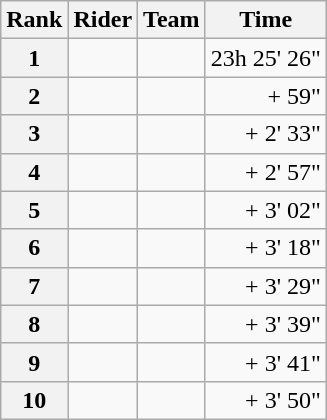<table class="wikitable" margin-bottom:0;">
<tr>
<th scope="col">Rank</th>
<th scope="col">Rider</th>
<th scope="col">Team</th>
<th scope="col">Time</th>
</tr>
<tr>
<th scope="row">1</th>
<td> </td>
<td></td>
<td align="right">23h 25' 26"</td>
</tr>
<tr>
<th scope="row">2</th>
<td></td>
<td></td>
<td align="right">+ 59"</td>
</tr>
<tr>
<th scope="row">3</th>
<td></td>
<td></td>
<td align="right">+ 2' 33"</td>
</tr>
<tr>
<th scope="row">4</th>
<td></td>
<td></td>
<td align="right">+ 2' 57"</td>
</tr>
<tr>
<th scope="row">5</th>
<td></td>
<td></td>
<td align="right">+ 3' 02"</td>
</tr>
<tr>
<th scope="row">6</th>
<td></td>
<td></td>
<td align="right">+ 3' 18"</td>
</tr>
<tr>
<th scope="row">7</th>
<td></td>
<td></td>
<td align="right">+ 3' 29"</td>
</tr>
<tr>
<th scope="row">8</th>
<td></td>
<td></td>
<td align="right">+ 3' 39"</td>
</tr>
<tr>
<th scope="row">9</th>
<td></td>
<td></td>
<td align="right">+ 3' 41"</td>
</tr>
<tr>
<th scope="row">10</th>
<td></td>
<td></td>
<td align="right">+ 3' 50"</td>
</tr>
</table>
